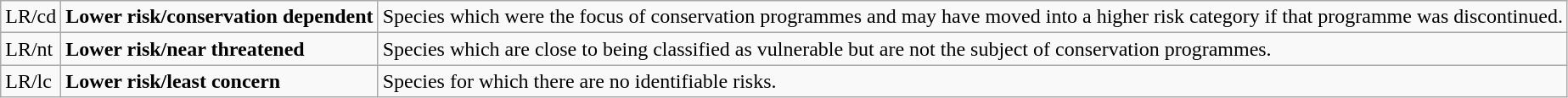<table class="wikitable" style="text-align:left">
<tr>
<td>LR/cd</td>
<td><strong>Lower risk/conservation dependent</strong></td>
<td>Species which were the focus of conservation programmes and may have moved into a higher risk category if that programme was discontinued.</td>
</tr>
<tr>
<td>LR/nt</td>
<td><strong>Lower risk/near threatened</strong></td>
<td>Species which are close to being classified as vulnerable but are not the subject of conservation programmes.</td>
</tr>
<tr>
<td>LR/lc</td>
<td><strong>Lower risk/least concern</strong></td>
<td>Species for which there are no identifiable risks.</td>
</tr>
</table>
